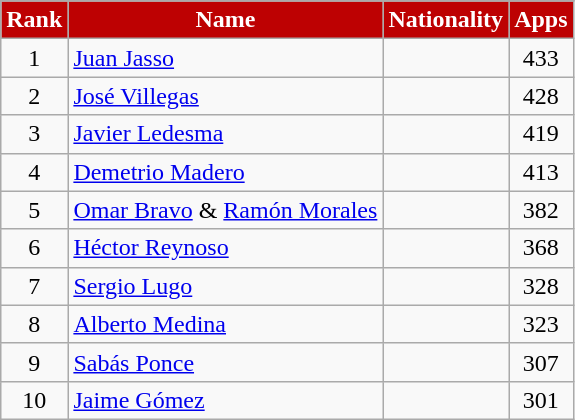<table class="wikitable" style="text-align: center;">
<tr>
</tr>
<tr>
<th style="color:#fff; background:#bd0102;">Rank</th>
<th style="color:#fff; background:#bd0102;">Name</th>
<th style="color:#fff; background:#bd0102;">Nationality</th>
<th style="color:#fff; background:#bd0102;">Apps</th>
</tr>
<tr>
<td>1</td>
<td align="left"><a href='#'>Juan Jasso</a></td>
<td></td>
<td>433</td>
</tr>
<tr>
<td>2</td>
<td align="left"><a href='#'>José Villegas</a></td>
<td></td>
<td>428</td>
</tr>
<tr>
<td>3</td>
<td align="left"><a href='#'>Javier Ledesma</a></td>
<td></td>
<td>419</td>
</tr>
<tr>
<td>4</td>
<td align="left"><a href='#'>Demetrio Madero</a></td>
<td></td>
<td>413</td>
</tr>
<tr>
<td>5</td>
<td align="left"><a href='#'>Omar Bravo</a> & <a href='#'>Ramón Morales</a></td>
<td></td>
<td>382</td>
</tr>
<tr>
<td>6</td>
<td align="left"><a href='#'>Héctor Reynoso</a></td>
<td></td>
<td>368</td>
</tr>
<tr>
<td>7</td>
<td align="left"><a href='#'>Sergio Lugo</a></td>
<td></td>
<td>328</td>
</tr>
<tr>
<td>8</td>
<td align="left"><a href='#'>Alberto Medina</a></td>
<td></td>
<td>323</td>
</tr>
<tr>
<td>9</td>
<td align="left"><a href='#'>Sabás Ponce</a></td>
<td></td>
<td>307</td>
</tr>
<tr>
<td>10</td>
<td align="left"><a href='#'>Jaime Gómez</a></td>
<td></td>
<td>301</td>
</tr>
</table>
